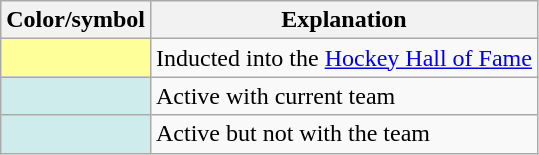<table class="wikitable">
<tr>
<th scope="col">Color/symbol</th>
<th scope="col">Explanation</th>
</tr>
<tr>
<th scope="row" style="background:#FFFF99"></th>
<td>Inducted into the <a href='#'>Hockey Hall of Fame</a></td>
</tr>
<tr>
<th scope="row"  style="background:#CFECEC"></th>
<td>Active with current team</td>
</tr>
<tr>
<th scope="row"  style="background:#CFECEC"></th>
<td>Active but not with the team</td>
</tr>
</table>
